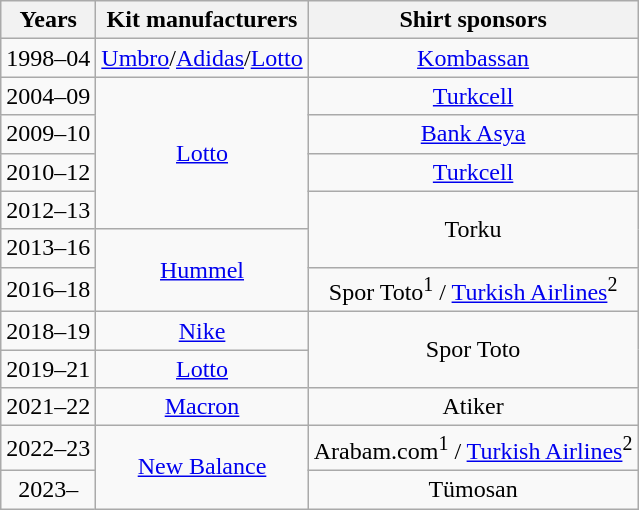<table class="wikitable" style="text-align: center">
<tr>
<th>Years</th>
<th>Kit manufacturers</th>
<th>Shirt sponsors</th>
</tr>
<tr>
<td>1998–04</td>
<td><a href='#'>Umbro</a>/<a href='#'>Adidas</a>/<a href='#'>Lotto</a></td>
<td><a href='#'>Kombassan</a></td>
</tr>
<tr>
<td>2004–09</td>
<td rowspan=4><a href='#'>Lotto</a></td>
<td><a href='#'>Turkcell</a></td>
</tr>
<tr>
<td>2009–10</td>
<td><a href='#'>Bank Asya</a></td>
</tr>
<tr>
<td>2010–12</td>
<td><a href='#'>Turkcell</a></td>
</tr>
<tr>
<td>2012–13</td>
<td rowspan=2>Torku</td>
</tr>
<tr>
<td>2013–16</td>
<td rowspan=2><a href='#'>Hummel</a></td>
</tr>
<tr>
<td>2016–18</td>
<td rowspan=1>Spor Toto<sup>1</sup> / <a href='#'>Turkish Airlines</a><sup>2</sup></td>
</tr>
<tr>
<td>2018–19</td>
<td><a href='#'>Nike</a></td>
<td rowspan=2>Spor Toto</td>
</tr>
<tr>
<td>2019–21</td>
<td><a href='#'>Lotto</a></td>
</tr>
<tr>
<td>2021–22</td>
<td><a href='#'>Macron</a></td>
<td rowspan=1>Atiker</td>
</tr>
<tr>
<td>2022–23</td>
<td rowspan=2><a href='#'>New Balance</a></td>
<td rowspan=1>Arabam.com<sup>1</sup> / <a href='#'>Turkish Airlines</a><sup>2</sup></td>
</tr>
<tr>
<td>2023–</td>
<td>Tümosan</td>
</tr>
</table>
